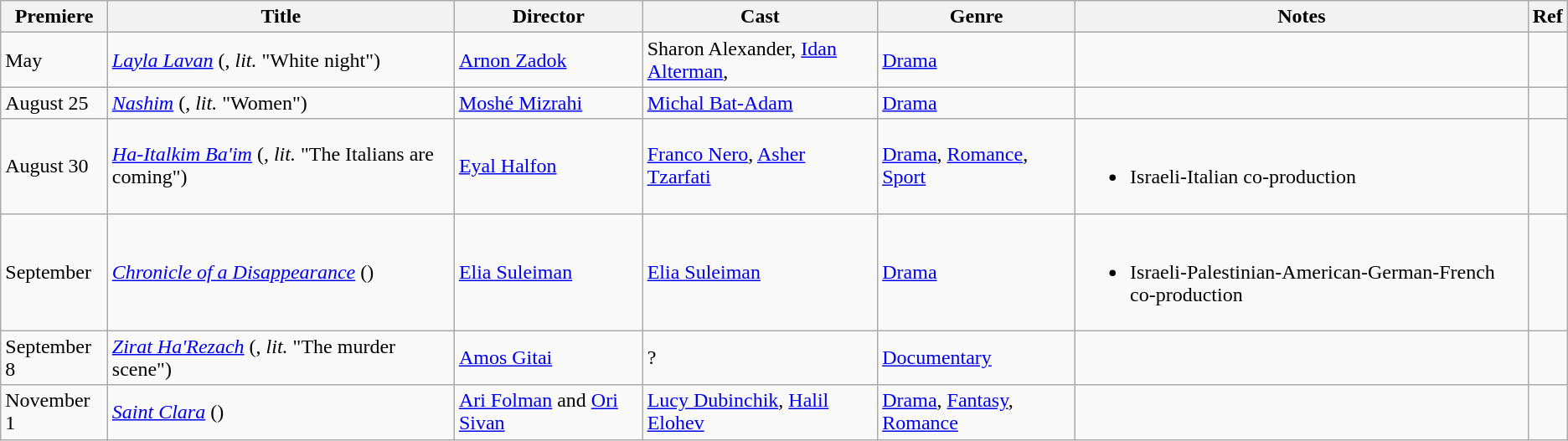<table class="wikitable">
<tr>
<th>Premiere</th>
<th>Title</th>
<th>Director</th>
<th width=15%>Cast</th>
<th>Genre</th>
<th>Notes</th>
<th>Ref</th>
</tr>
<tr>
<td>May</td>
<td><em><a href='#'>Layla Lavan</a></em> (, <em>lit.</em> "White night")</td>
<td><a href='#'>Arnon Zadok</a></td>
<td>Sharon Alexander, <a href='#'>Idan Alterman</a>, </td>
<td><a href='#'>Drama</a></td>
<td></td>
<td></td>
</tr>
<tr>
<td>August 25</td>
<td><em><a href='#'>Nashim</a></em> (, <em>lit.</em> "Women")</td>
<td><a href='#'>Moshé Mizrahi</a></td>
<td><a href='#'>Michal Bat-Adam</a></td>
<td><a href='#'>Drama</a></td>
<td></td>
<td></td>
</tr>
<tr>
<td>August 30</td>
<td><em><a href='#'>Ha-Italkim Ba'im</a></em> (, <em>lit.</em> "The Italians are coming")</td>
<td><a href='#'>Eyal Halfon</a></td>
<td><a href='#'>Franco Nero</a>, <a href='#'>Asher Tzarfati</a></td>
<td><a href='#'>Drama</a>, <a href='#'>Romance</a>, <a href='#'>Sport</a></td>
<td><br><ul><li>Israeli-Italian co-production</li></ul></td>
<td></td>
</tr>
<tr>
<td>September</td>
<td><em><a href='#'>Chronicle of a Disappearance</a></em> ()</td>
<td><a href='#'>Elia Suleiman</a></td>
<td><a href='#'>Elia Suleiman</a></td>
<td><a href='#'>Drama</a></td>
<td><br><ul><li>Israeli-Palestinian-American-German-French co-production</li></ul></td>
<td></td>
</tr>
<tr>
<td>September 8</td>
<td><em><a href='#'>Zirat Ha'Rezach</a></em> (, <em>lit.</em> "The murder scene")</td>
<td><a href='#'>Amos Gitai</a></td>
<td>?</td>
<td><a href='#'>Documentary</a></td>
<td></td>
<td></td>
</tr>
<tr>
<td>November 1</td>
<td><em><a href='#'>Saint Clara</a></em> ()</td>
<td><a href='#'>Ari Folman</a> and <a href='#'>Ori Sivan</a></td>
<td><a href='#'>Lucy Dubinchik</a>, <a href='#'>Halil Elohev</a></td>
<td><a href='#'>Drama</a>, <a href='#'>Fantasy</a>, <a href='#'>Romance</a></td>
<td></td>
<td></td>
</tr>
</table>
